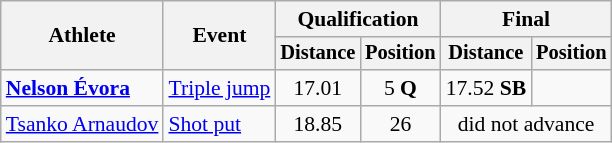<table class=wikitable style="font-size:90%">
<tr>
<th rowspan="2">Athlete</th>
<th rowspan="2">Event</th>
<th colspan="2">Qualification</th>
<th colspan="2">Final</th>
</tr>
<tr style="font-size:95%">
<th>Distance</th>
<th>Position</th>
<th>Distance</th>
<th>Position</th>
</tr>
<tr style=text-align:center>
<td style=text-align:left><strong><a href='#'>Nelson Évora</a></strong></td>
<td style=text-align:left><a href='#'>Triple jump</a></td>
<td>17.01</td>
<td>5 <strong>Q</strong></td>
<td>17.52  <strong>SB</strong></td>
<td></td>
</tr>
<tr style=text-align:center>
<td style=text-align:left><a href='#'>Tsanko Arnaudov</a></td>
<td style=text-align:left><a href='#'>Shot put</a></td>
<td>18.85</td>
<td>26</td>
<td colspan=2>did not advance</td>
</tr>
</table>
